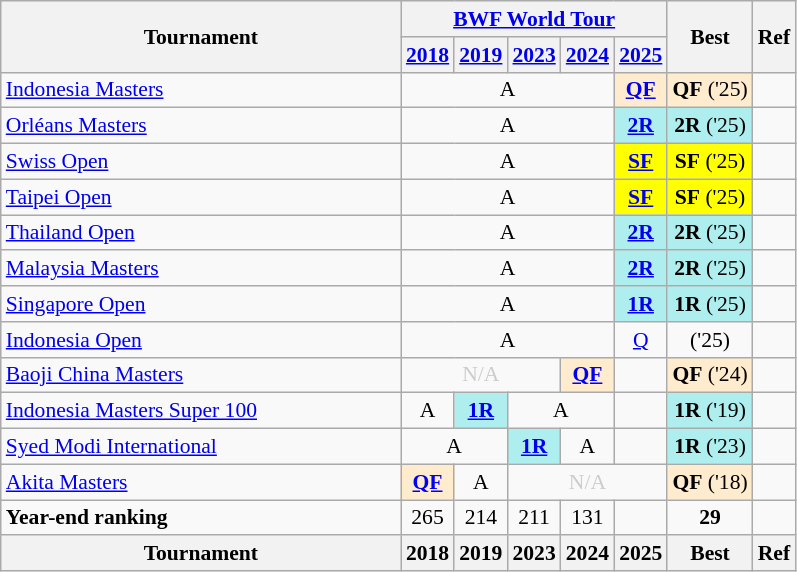<table class="wikitable" style="font-size:90%; text-align:center">
<tr>
<th rowspan="2" width="260">Tournament</th>
<th colspan="5"><a href='#'>BWF World Tour</a></th>
<th rowspan="2">Best</th>
<th rowspan="2">Ref</th>
</tr>
<tr>
<th><a href='#'>2018</a></th>
<th><a href='#'>2019</a></th>
<th><a href='#'>2023</a></th>
<th><a href='#'>2024</a></th>
<th><a href='#'>2025</a></th>
</tr>
<tr>
<td align="left"><a href='#'>Indonesia Masters</a></td>
<td colspan="4">A</td>
<td bgcolor="FFEBCD"><strong><a href='#'>QF</a></strong></td>
<td bgcolor="FFEBCD"><strong>QF</strong> ('25)</td>
<td></td>
</tr>
<tr>
<td align="left"><a href='#'>Orléans Masters</a></td>
<td colspan="4">A</td>
<td bgcolor=AFEEEE><a href='#'><strong>2R</strong></a></td>
<td bgcolor=AFEEEE><strong>2R</strong> ('25)</td>
<td></td>
</tr>
<tr>
<td align="left"><a href='#'>Swiss Open</a></td>
<td colspan="4">A</td>
<td bgcolor=FFFF00><a href='#'><strong>SF</strong></a></td>
<td bgcolor=FFFF00><strong>SF</strong> ('25)</td>
<td></td>
</tr>
<tr>
<td align="left"><a href='#'>Taipei Open</a></td>
<td colspan="4">A</td>
<td bgcolor=FFFF00><a href='#'><strong>SF</strong></a></td>
<td bgcolor=FFFF00><strong>SF</strong> ('25)</td>
<td></td>
</tr>
<tr>
<td align="left"><a href='#'>Thailand Open</a></td>
<td colspan="4">A</td>
<td bgcolor=AFEEEE><a href='#'><strong>2R</strong></a></td>
<td bgcolor=AFEEEE><strong>2R</strong> ('25)</td>
<td></td>
</tr>
<tr>
<td align="left"><a href='#'>Malaysia Masters</a></td>
<td colspan="4">A</td>
<td bgcolor=AFEEEE><a href='#'><strong>2R</strong></a></td>
<td bgcolor=AFEEEE><strong>2R</strong> ('25)</td>
<td></td>
</tr>
<tr>
<td align="left"><a href='#'>Singapore Open</a></td>
<td colspan="4">A</td>
<td bgcolor=AFEEEE><a href='#'><strong>1R</strong></a></td>
<td bgcolor=AFEEEE><strong>1R</strong> ('25)</td>
<td></td>
</tr>
<tr>
<td align="left"><a href='#'>Indonesia Open</a></td>
<td colspan="4">A</td>
<td><a href='#'>Q</a></td>
<td>('25)</td>
<td></td>
</tr>
<tr>
<td align="left"><a href='#'>Baoji China Masters</a></td>
<td colspan="3" style="color:#ccc">N/A</td>
<td bgcolor="FFEBCD"><a href='#'><strong>QF</strong></a></td>
<td></td>
<td bgcolor="FFEBCD"><strong>QF</strong> ('24)</td>
<td></td>
</tr>
<tr>
<td align="left"><a href='#'>Indonesia Masters Super 100</a></td>
<td>A</td>
<td bgcolor="#afeeee"><a href='#'><strong>1R</strong></a></td>
<td colspan="2">A</td>
<td></td>
<td bgcolor="#afeeee"><strong>1R</strong> ('19)</td>
<td></td>
</tr>
<tr>
<td align="left"><a href='#'>Syed Modi International</a></td>
<td colspan="2">A</td>
<td bgcolor="#afeeee"><a href='#'><strong>1R</strong></a></td>
<td>A</td>
<td></td>
<td bgcolor="#afeeee"><strong>1R</strong> ('23)</td>
<td></td>
</tr>
<tr>
<td align="left"><a href='#'>Akita Masters</a></td>
<td bgcolor="FFEBCD"><a href='#'><strong>QF</strong></a></td>
<td>A</td>
<td colspan="3" style="color:#ccc">N/A</td>
<td bgcolor="FFEBCD"><strong>QF</strong> ('18)</td>
<td></td>
</tr>
<tr>
<td align="left"><strong>Year-end ranking</strong></td>
<td>265</td>
<td>214</td>
<td>211</td>
<td>131</td>
<td></td>
<td><strong>29</strong></td>
<td></td>
</tr>
<tr>
<th>Tournament</th>
<th>2018</th>
<th>2019</th>
<th>2023</th>
<th>2024</th>
<th>2025</th>
<th>Best</th>
<th>Ref</th>
</tr>
</table>
